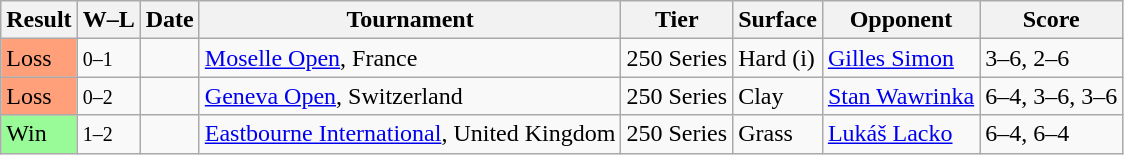<table class="sortable wikitable">
<tr>
<th>Result</th>
<th class="unsortable">W–L</th>
<th>Date</th>
<th>Tournament</th>
<th>Tier</th>
<th>Surface</th>
<th>Opponent</th>
<th class="unsortable">Score</th>
</tr>
<tr>
<td bgcolor=FFA07A>Loss</td>
<td><small>0–1</small></td>
<td><a href='#'></a></td>
<td><a href='#'>Moselle Open</a>, France</td>
<td>250 Series</td>
<td>Hard (i)</td>
<td> <a href='#'>Gilles Simon</a></td>
<td>3–6, 2–6</td>
</tr>
<tr>
<td bgcolor=FFA07A>Loss</td>
<td><small>0–2</small></td>
<td><a href='#'></a></td>
<td><a href='#'>Geneva Open</a>, Switzerland</td>
<td>250 Series</td>
<td>Clay</td>
<td> <a href='#'>Stan Wawrinka</a></td>
<td>6–4, 3–6, 3–6</td>
</tr>
<tr>
<td style="background:#98fb98;">Win</td>
<td><small>1–2</small></td>
<td><a href='#'></a></td>
<td><a href='#'>Eastbourne International</a>, United Kingdom</td>
<td>250 Series</td>
<td>Grass</td>
<td> <a href='#'>Lukáš Lacko</a></td>
<td>6–4, 6–4</td>
</tr>
</table>
